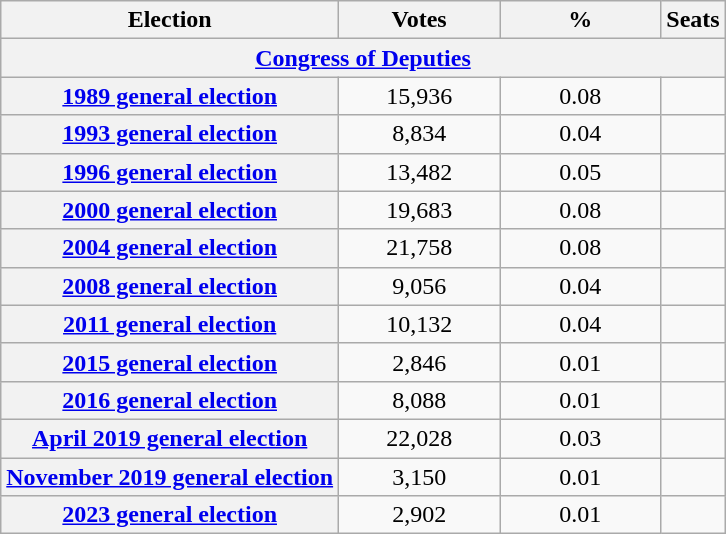<table class="wikitable" style="text-align:center">
<tr>
<th>Election</th>
<th style="width:100px">Votes</th>
<th style="width:100px">%</th>
<th>Seats</th>
</tr>
<tr>
<th colspan="4"><a href='#'>Congress of Deputies</a></th>
</tr>
<tr>
<th><a href='#'>1989 general election</a></th>
<td>15,936</td>
<td>0.08</td>
<td></td>
</tr>
<tr>
<th><a href='#'>1993 general election</a></th>
<td>8,834</td>
<td>0.04</td>
<td></td>
</tr>
<tr>
<th><a href='#'>1996 general election</a></th>
<td>13,482</td>
<td>0.05</td>
<td></td>
</tr>
<tr>
<th><a href='#'>2000 general election</a></th>
<td>19,683</td>
<td>0.08</td>
<td></td>
</tr>
<tr>
<th><a href='#'>2004 general election</a></th>
<td>21,758</td>
<td>0.08</td>
<td></td>
</tr>
<tr>
<th><a href='#'>2008 general election</a></th>
<td>9,056</td>
<td>0.04</td>
<td></td>
</tr>
<tr>
<th><a href='#'>2011 general election</a></th>
<td>10,132</td>
<td>0.04</td>
<td></td>
</tr>
<tr>
<th><a href='#'>2015 general election</a></th>
<td>2,846</td>
<td>0.01</td>
<td></td>
</tr>
<tr>
<th><a href='#'>2016 general election</a></th>
<td>8,088</td>
<td>0.01</td>
<td></td>
</tr>
<tr>
<th><a href='#'>April 2019 general election</a></th>
<td>22,028</td>
<td>0.03</td>
<td></td>
</tr>
<tr>
<th><a href='#'>November 2019 general election</a></th>
<td>3,150</td>
<td>0.01</td>
<td></td>
</tr>
<tr>
<th><a href='#'>2023 general election</a></th>
<td>2,902</td>
<td>0.01</td>
<td></td>
</tr>
</table>
